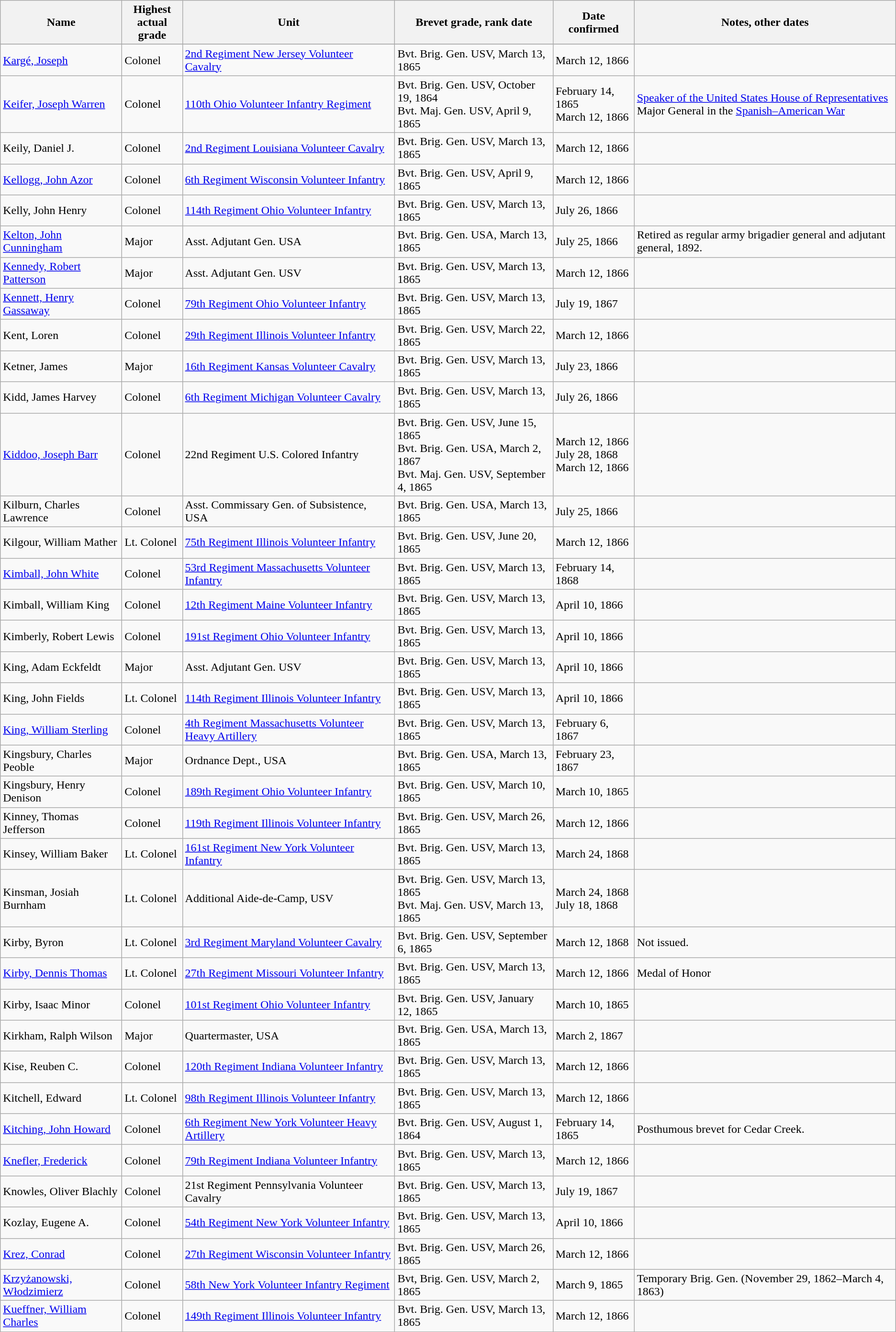<table class="wikitable sortable">
<tr>
<th class="unsortable">Name</th>
<th>Highest<br>actual grade</th>
<th>Unit</th>
<th>Brevet grade, rank date</th>
<th>Date confirmed</th>
<th class="unsortable">Notes, other dates</th>
</tr>
<tr>
</tr>
<tr>
<td><a href='#'>Kargé, Joseph</a></td>
<td>Colonel</td>
<td><a href='#'>2nd Regiment New Jersey Volunteer Cavalry</a></td>
<td>Bvt. Brig. Gen. USV, March 13, 1865</td>
<td>March 12, 1866</td>
<td></td>
</tr>
<tr>
<td><a href='#'>Keifer, Joseph Warren</a></td>
<td>Colonel</td>
<td><a href='#'>110th Ohio Volunteer Infantry Regiment</a></td>
<td>Bvt. Brig. Gen. USV, October 19, 1864<br>Bvt. Maj. Gen. USV, April 9, 1865</td>
<td>February 14, 1865<br>March 12, 1866</td>
<td><a href='#'>Speaker of the United States House of Representatives</a><br>Major General in the <a href='#'>Spanish–American War</a></td>
</tr>
<tr>
<td>Keily, Daniel J.</td>
<td>Colonel</td>
<td><a href='#'>2nd Regiment Louisiana Volunteer Cavalry</a></td>
<td>Bvt. Brig. Gen. USV, March 13, 1865</td>
<td>March 12, 1866</td>
<td></td>
</tr>
<tr>
<td><a href='#'>Kellogg, John Azor</a></td>
<td>Colonel</td>
<td><a href='#'>6th Regiment Wisconsin Volunteer Infantry</a></td>
<td>Bvt. Brig. Gen. USV, April 9, 1865</td>
<td>March 12, 1866</td>
<td></td>
</tr>
<tr>
<td>Kelly, John Henry</td>
<td>Colonel</td>
<td><a href='#'>114th Regiment Ohio Volunteer Infantry</a></td>
<td>Bvt. Brig. Gen. USV, March 13, 1865</td>
<td>July 26, 1866</td>
<td></td>
</tr>
<tr>
<td><a href='#'>Kelton, John Cunningham</a></td>
<td>Major</td>
<td>Asst. Adjutant Gen. USA</td>
<td>Bvt. Brig. Gen. USA, March 13, 1865</td>
<td>July 25, 1866</td>
<td>Retired as regular army brigadier general and adjutant general, 1892.</td>
</tr>
<tr>
<td><a href='#'>Kennedy, Robert Patterson</a></td>
<td>Major</td>
<td>Asst. Adjutant Gen. USV</td>
<td>Bvt. Brig. Gen. USV, March 13, 1865</td>
<td>March 12, 1866</td>
<td></td>
</tr>
<tr>
<td><a href='#'>Kennett, Henry Gassaway</a></td>
<td>Colonel</td>
<td><a href='#'>79th Regiment Ohio Volunteer Infantry</a></td>
<td>Bvt. Brig. Gen. USV, March 13, 1865</td>
<td>July 19, 1867</td>
<td></td>
</tr>
<tr>
<td>Kent, Loren</td>
<td>Colonel</td>
<td><a href='#'>29th Regiment Illinois Volunteer Infantry</a></td>
<td>Bvt. Brig. Gen. USV, March 22, 1865</td>
<td>March 12, 1866</td>
<td></td>
</tr>
<tr>
<td>Ketner, James</td>
<td>Major</td>
<td><a href='#'>16th Regiment Kansas Volunteer Cavalry</a></td>
<td>Bvt. Brig. Gen. USV, March 13, 1865</td>
<td>July 23, 1866</td>
<td></td>
</tr>
<tr>
<td>Kidd, James Harvey</td>
<td>Colonel</td>
<td><a href='#'>6th Regiment Michigan Volunteer Cavalry</a></td>
<td>Bvt. Brig. Gen. USV, March 13, 1865</td>
<td>July 26, 1866</td>
<td></td>
</tr>
<tr>
<td><a href='#'>Kiddoo, Joseph Barr</a></td>
<td>Colonel</td>
<td>22nd Regiment U.S. Colored Infantry</td>
<td>Bvt. Brig. Gen. USV, June 15, 1865<br>Bvt. Brig. Gen. USA, March 2, 1867<br>Bvt. Maj. Gen. USV, September 4, 1865</td>
<td>March 12, 1866<br>July 28, 1868<br>March 12, 1866</td>
<td></td>
</tr>
<tr>
<td>Kilburn, Charles Lawrence</td>
<td>Colonel</td>
<td>Asst. Commissary Gen. of Subsistence, USA</td>
<td>Bvt. Brig. Gen. USA, March 13, 1865</td>
<td>July 25, 1866</td>
<td></td>
</tr>
<tr>
<td>Kilgour, William Mather</td>
<td>Lt. Colonel</td>
<td><a href='#'>75th Regiment Illinois Volunteer Infantry</a></td>
<td>Bvt. Brig. Gen. USV, June 20, 1865</td>
<td>March 12, 1866</td>
<td></td>
</tr>
<tr>
<td><a href='#'>Kimball, John White</a></td>
<td>Colonel</td>
<td><a href='#'>53rd Regiment Massachusetts Volunteer Infantry</a></td>
<td>Bvt. Brig. Gen. USV, March 13, 1865</td>
<td>February 14, 1868</td>
<td></td>
</tr>
<tr>
<td>Kimball, William King</td>
<td>Colonel</td>
<td><a href='#'>12th Regiment Maine Volunteer Infantry</a></td>
<td>Bvt. Brig. Gen. USV, March 13, 1865</td>
<td>April 10, 1866</td>
<td></td>
</tr>
<tr>
<td>Kimberly, Robert Lewis</td>
<td>Colonel</td>
<td><a href='#'>191st Regiment Ohio Volunteer Infantry</a></td>
<td>Bvt. Brig. Gen. USV, March 13, 1865</td>
<td>April 10, 1866</td>
<td></td>
</tr>
<tr>
<td>King, Adam Eckfeldt</td>
<td>Major</td>
<td>Asst. Adjutant Gen. USV</td>
<td>Bvt. Brig. Gen. USV, March 13, 1865</td>
<td>April 10, 1866</td>
<td></td>
</tr>
<tr>
<td>King, John Fields</td>
<td>Lt. Colonel</td>
<td><a href='#'>114th Regiment Illinois Volunteer Infantry</a></td>
<td>Bvt. Brig. Gen. USV, March 13, 1865</td>
<td>April 10, 1866</td>
<td></td>
</tr>
<tr>
<td><a href='#'>King, William Sterling</a></td>
<td>Colonel</td>
<td><a href='#'>4th Regiment Massachusetts Volunteer Heavy Artillery</a></td>
<td>Bvt. Brig. Gen. USV, March 13, 1865</td>
<td>February 6, 1867</td>
<td></td>
</tr>
<tr>
<td>Kingsbury, Charles Peoble</td>
<td>Major</td>
<td>Ordnance Dept., USA</td>
<td>Bvt. Brig. Gen. USA, March 13, 1865</td>
<td>February 23, 1867</td>
<td></td>
</tr>
<tr>
<td>Kingsbury, Henry Denison</td>
<td>Colonel</td>
<td><a href='#'>189th Regiment Ohio Volunteer Infantry</a></td>
<td>Bvt. Brig. Gen. USV, March 10, 1865</td>
<td>March 10, 1865</td>
<td></td>
</tr>
<tr>
<td>Kinney, Thomas Jefferson</td>
<td>Colonel</td>
<td><a href='#'>119th Regiment Illinois Volunteer Infantry</a></td>
<td>Bvt. Brig. Gen. USV, March 26, 1865</td>
<td>March 12, 1866</td>
<td></td>
</tr>
<tr>
<td>Kinsey, William Baker</td>
<td>Lt. Colonel</td>
<td><a href='#'>161st Regiment New York Volunteer Infantry</a></td>
<td>Bvt. Brig. Gen. USV, March 13, 1865</td>
<td>March 24, 1868</td>
<td></td>
</tr>
<tr>
<td>Kinsman, Josiah Burnham</td>
<td>Lt. Colonel</td>
<td>Additional Aide-de-Camp, USV</td>
<td>Bvt. Brig. Gen. USV, March 13, 1865<br>Bvt. Maj. Gen. USV, March 13, 1865</td>
<td>March 24, 1868<br>July 18, 1868</td>
<td></td>
</tr>
<tr>
<td>Kirby, Byron</td>
<td>Lt. Colonel</td>
<td><a href='#'>3rd Regiment Maryland Volunteer Cavalry</a></td>
<td>Bvt. Brig. Gen. USV, September 6, 1865</td>
<td>March 12, 1868</td>
<td>Not issued.</td>
</tr>
<tr>
<td><a href='#'>Kirby, Dennis Thomas</a></td>
<td>Lt. Colonel</td>
<td><a href='#'>27th Regiment Missouri Volunteer Infantry</a></td>
<td>Bvt. Brig. Gen. USV, March 13, 1865</td>
<td>March 12, 1866</td>
<td>Medal of Honor</td>
</tr>
<tr>
<td>Kirby, Isaac Minor</td>
<td>Colonel</td>
<td><a href='#'>101st Regiment Ohio Volunteer Infantry</a></td>
<td>Bvt. Brig. Gen. USV, January 12, 1865</td>
<td>March 10, 1865</td>
<td></td>
</tr>
<tr>
<td>Kirkham, Ralph Wilson</td>
<td>Major</td>
<td>Quartermaster, USA</td>
<td>Bvt. Brig. Gen. USA, March 13, 1865</td>
<td>March 2, 1867</td>
<td></td>
</tr>
<tr>
<td>Kise, Reuben C.</td>
<td>Colonel</td>
<td><a href='#'>120th Regiment Indiana Volunteer Infantry</a></td>
<td>Bvt. Brig. Gen. USV, March 13, 1865</td>
<td>March 12, 1866</td>
<td></td>
</tr>
<tr>
<td>Kitchell, Edward</td>
<td>Lt. Colonel</td>
<td><a href='#'>98th Regiment Illinois Volunteer Infantry</a></td>
<td>Bvt. Brig. Gen. USV, March 13, 1865</td>
<td>March 12, 1866</td>
<td></td>
</tr>
<tr>
<td><a href='#'>Kitching, John Howard</a></td>
<td>Colonel</td>
<td><a href='#'>6th Regiment New York Volunteer Heavy Artillery</a></td>
<td>Bvt. Brig. Gen. USV, August 1, 1864</td>
<td>February 14, 1865</td>
<td>Posthumous brevet for Cedar Creek.</td>
</tr>
<tr>
<td><a href='#'>Knefler, Frederick</a></td>
<td>Colonel</td>
<td><a href='#'>79th Regiment Indiana Volunteer Infantry</a></td>
<td>Bvt. Brig. Gen. USV, March 13, 1865</td>
<td>March 12, 1866</td>
<td></td>
</tr>
<tr>
<td>Knowles, Oliver Blachly</td>
<td>Colonel</td>
<td>21st Regiment Pennsylvania Volunteer Cavalry</td>
<td>Bvt. Brig. Gen. USV, March 13, 1865</td>
<td>July 19, 1867</td>
<td></td>
</tr>
<tr>
<td>Kozlay, Eugene A.</td>
<td>Colonel</td>
<td><a href='#'>54th Regiment New York Volunteer Infantry</a></td>
<td>Bvt. Brig. Gen. USV, March 13, 1865</td>
<td>April 10, 1866</td>
<td></td>
</tr>
<tr>
<td><a href='#'>Krez, Conrad</a></td>
<td>Colonel</td>
<td><a href='#'>27th Regiment Wisconsin Volunteer Infantry</a></td>
<td>Bvt. Brig. Gen. USV, March 26, 1865</td>
<td>March 12, 1866</td>
<td></td>
</tr>
<tr>
<td><a href='#'>Krzyżanowski, Włodzimierz</a></td>
<td>Colonel</td>
<td><a href='#'>58th New York Volunteer Infantry Regiment</a></td>
<td>Bvt, Brig. Gen. USV, March 2, 1865</td>
<td>March 9, 1865</td>
<td>Temporary Brig. Gen. (November 29, 1862–March 4, 1863)</td>
</tr>
<tr>
<td><a href='#'>Kueffner, William Charles</a></td>
<td>Colonel</td>
<td><a href='#'>149th Regiment Illinois Volunteer Infantry</a></td>
<td>Bvt. Brig. Gen. USV, March 13, 1865</td>
<td>March 12, 1866</td>
<td></td>
</tr>
<tr>
</tr>
</table>
